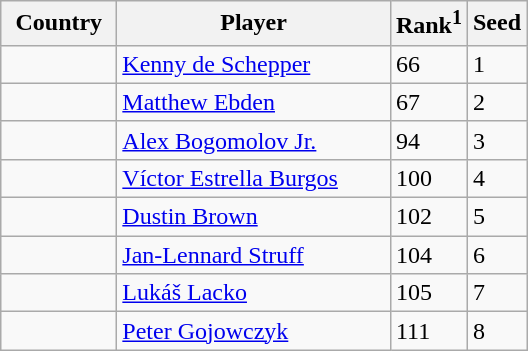<table class="sortable wikitable">
<tr>
<th width="70">Country</th>
<th width="175">Player</th>
<th>Rank<sup>1</sup></th>
<th>Seed</th>
</tr>
<tr>
<td></td>
<td><a href='#'>Kenny de Schepper</a></td>
<td>66</td>
<td>1</td>
</tr>
<tr>
<td></td>
<td><a href='#'>Matthew Ebden</a></td>
<td>67</td>
<td>2</td>
</tr>
<tr>
<td></td>
<td><a href='#'>Alex Bogomolov Jr.</a></td>
<td>94</td>
<td>3</td>
</tr>
<tr>
<td></td>
<td><a href='#'>Víctor Estrella Burgos</a></td>
<td>100</td>
<td>4</td>
</tr>
<tr>
<td></td>
<td><a href='#'>Dustin Brown</a></td>
<td>102</td>
<td>5</td>
</tr>
<tr>
<td></td>
<td><a href='#'>Jan-Lennard Struff</a></td>
<td>104</td>
<td>6</td>
</tr>
<tr>
<td></td>
<td><a href='#'>Lukáš Lacko</a></td>
<td>105</td>
<td>7</td>
</tr>
<tr>
<td></td>
<td><a href='#'>Peter Gojowczyk</a></td>
<td>111</td>
<td>8</td>
</tr>
</table>
